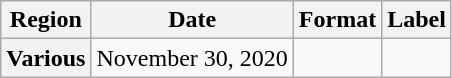<table class="wikitable plainrowheaders">
<tr>
<th>Region</th>
<th>Date</th>
<th>Format</th>
<th>Label</th>
</tr>
<tr>
<th scope="row">Various</th>
<td>November 30, 2020</td>
<td></td>
<td></td>
</tr>
</table>
